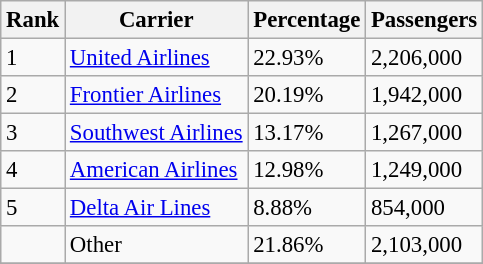<table class="wikitable sortable" style="font-size: 95%">
<tr>
<th>Rank</th>
<th>Carrier</th>
<th>Percentage</th>
<th>Passengers</th>
</tr>
<tr>
<td>1</td>
<td><a href='#'>United Airlines</a></td>
<td>22.93%</td>
<td>2,206,000</td>
</tr>
<tr>
<td>2</td>
<td><a href='#'>Frontier Airlines</a></td>
<td>20.19%</td>
<td>1,942,000</td>
</tr>
<tr>
<td>3</td>
<td><a href='#'>Southwest Airlines</a></td>
<td>13.17%</td>
<td>1,267,000</td>
</tr>
<tr>
<td>4</td>
<td><a href='#'>American Airlines</a></td>
<td>12.98%</td>
<td>1,249,000</td>
</tr>
<tr>
<td>5</td>
<td><a href='#'>Delta Air Lines</a></td>
<td>8.88%</td>
<td>854,000</td>
</tr>
<tr>
<td></td>
<td>Other</td>
<td>21.86%</td>
<td>2,103,000</td>
</tr>
<tr>
</tr>
</table>
